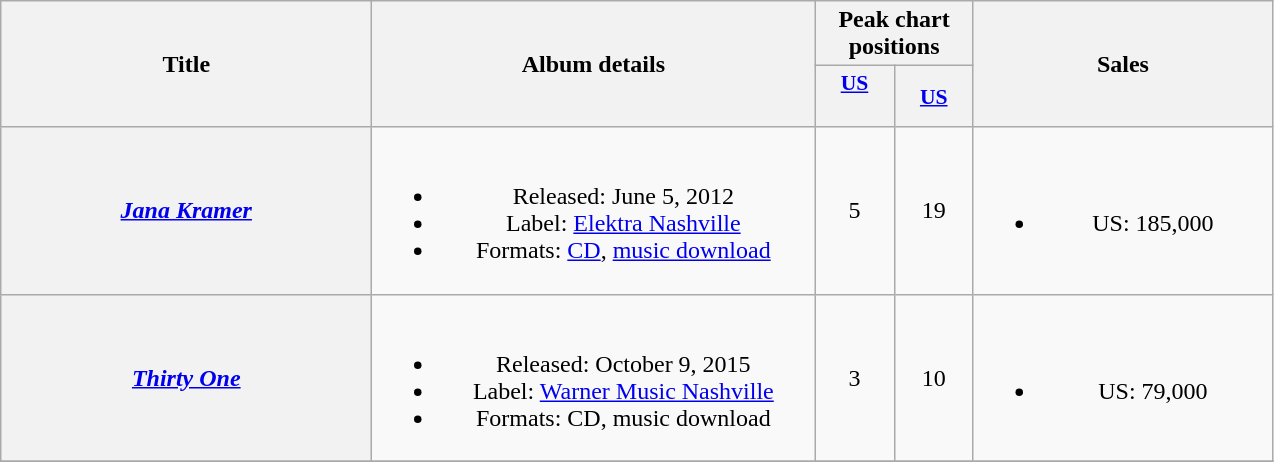<table class="wikitable plainrowheaders" style="text-align:center;" border="1">
<tr>
<th scope="col" rowspan="2" style="width:15em;">Title</th>
<th scope="col" rowspan="2" style="width:18em;">Album details</th>
<th scope="col" colspan="2">Peak chart<br>positions</th>
<th scope="col" rowspan="2" style="width:12em;">Sales</th>
</tr>
<tr>
<th scope="col" style="width:3.2em;font-size:90%;"><a href='#'>US<br></a><br></th>
<th scope="col" style="width:3.2em;font-size:90%;"><a href='#'>US</a><br></th>
</tr>
<tr>
<th scope="row"><em><a href='#'>Jana Kramer</a></em></th>
<td><br><ul><li>Released: June 5, 2012</li><li>Label: <a href='#'>Elektra Nashville</a></li><li>Formats: <a href='#'>CD</a>, <a href='#'>music download</a></li></ul></td>
<td>5</td>
<td>19</td>
<td><br><ul><li>US: 185,000</li></ul></td>
</tr>
<tr>
<th scope="row"><em><a href='#'>Thirty One</a></em></th>
<td><br><ul><li>Released: October 9, 2015</li><li>Label: <a href='#'>Warner Music Nashville</a></li><li>Formats: CD, music download</li></ul></td>
<td>3</td>
<td>10</td>
<td><br><ul><li>US: 79,000</li></ul></td>
</tr>
<tr>
</tr>
</table>
